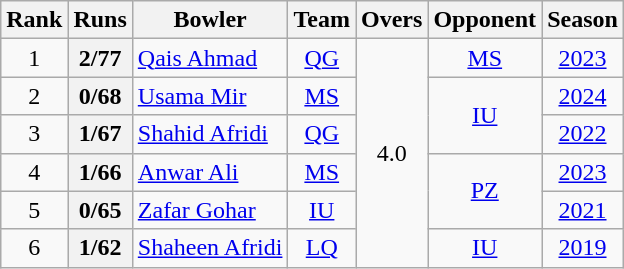<table class="wikitable" style="text-align:center;">
<tr>
<th>Rank</th>
<th>Runs</th>
<th>Bowler</th>
<th>Team</th>
<th>Overs</th>
<th>Opponent</th>
<th>Season</th>
</tr>
<tr>
<td>1</td>
<th>2/77</th>
<td align=left><a href='#'>Qais Ahmad</a></td>
<td><a href='#'>QG</a></td>
<td rowspan=6>4.0</td>
<td><a href='#'>MS</a></td>
<td><a href='#'>2023</a></td>
</tr>
<tr>
<td>2</td>
<th>0/68</th>
<td style="text-align:left"><a href='#'>Usama Mir</a></td>
<td><a href='#'>MS</a></td>
<td rowspan="2"><a href='#'>IU</a></td>
<td><a href='#'>2024</a></td>
</tr>
<tr>
<td>3</td>
<th>1/67</th>
<td style="text-align:left"><a href='#'>Shahid Afridi</a></td>
<td><a href='#'>QG</a></td>
<td><a href='#'>2022</a></td>
</tr>
<tr>
<td>4</td>
<th>1/66</th>
<td style="text-align:left"><a href='#'>Anwar Ali</a></td>
<td><a href='#'>MS</a></td>
<td rowspan=2><a href='#'>PZ</a></td>
<td><a href='#'>2023</a></td>
</tr>
<tr>
<td>5</td>
<th>0/65</th>
<td style="text-align:left"><a href='#'>Zafar Gohar</a></td>
<td><a href='#'>IU</a></td>
<td><a href='#'>2021</a></td>
</tr>
<tr>
<td>6</td>
<th>1/62</th>
<td style="text-align:left"><a href='#'>Shaheen Afridi</a></td>
<td><a href='#'>LQ</a></td>
<td><a href='#'>IU</a></td>
<td><a href='#'>2019</a></td>
</tr>
</table>
